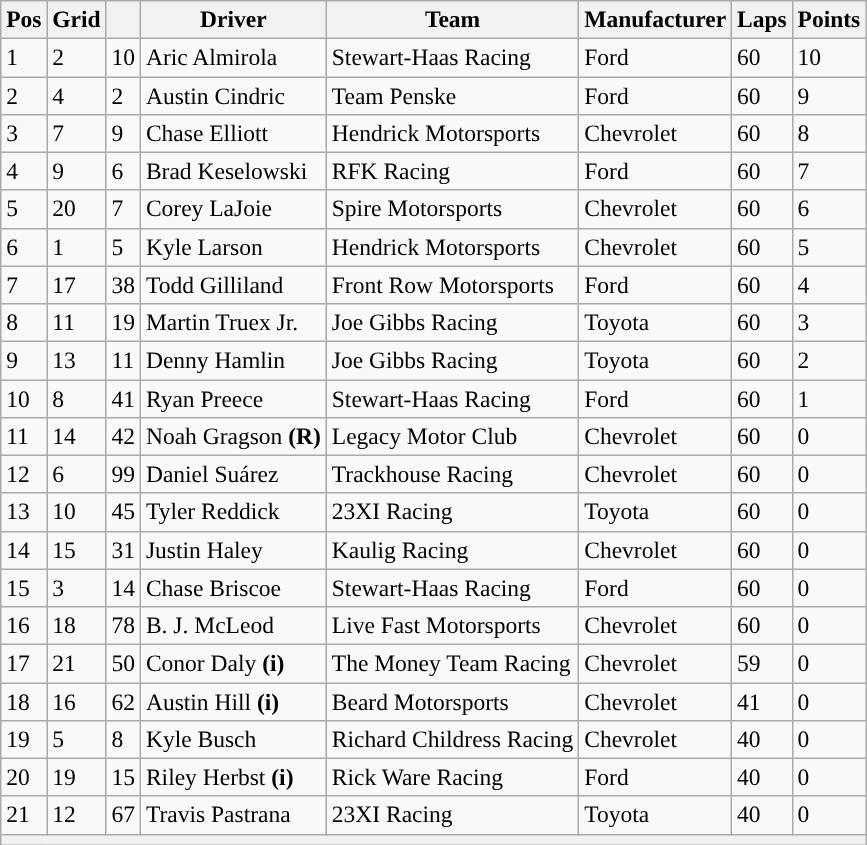<table class="wikitable" style="font-size:98%">
<tr>
<th>Pos</th>
<th>Grid</th>
<th></th>
<th>Driver</th>
<th>Team</th>
<th>Manufacturer</th>
<th>Laps</th>
<th>Points</th>
</tr>
<tr>
<td>1</td>
<td>2</td>
<td>10</td>
<td>Aric Almirola</td>
<td>Stewart-Haas Racing</td>
<td>Ford</td>
<td>60</td>
<td>10</td>
</tr>
<tr>
<td>2</td>
<td>4</td>
<td>2</td>
<td>Austin Cindric</td>
<td>Team Penske</td>
<td>Ford</td>
<td>60</td>
<td>9</td>
</tr>
<tr>
<td>3</td>
<td>7</td>
<td>9</td>
<td>Chase Elliott</td>
<td>Hendrick Motorsports</td>
<td>Chevrolet</td>
<td>60</td>
<td>8</td>
</tr>
<tr>
<td>4</td>
<td>9</td>
<td>6</td>
<td>Brad Keselowski</td>
<td>RFK Racing</td>
<td>Ford</td>
<td>60</td>
<td>7</td>
</tr>
<tr>
<td>5</td>
<td>20</td>
<td>7</td>
<td>Corey LaJoie</td>
<td>Spire Motorsports</td>
<td>Chevrolet</td>
<td>60</td>
<td>6</td>
</tr>
<tr>
<td>6</td>
<td>1</td>
<td>5</td>
<td>Kyle Larson</td>
<td>Hendrick Motorsports</td>
<td>Chevrolet</td>
<td>60</td>
<td>5</td>
</tr>
<tr>
<td>7</td>
<td>17</td>
<td>38</td>
<td>Todd Gilliland</td>
<td>Front Row Motorsports</td>
<td>Ford</td>
<td>60</td>
<td>4</td>
</tr>
<tr>
<td>8</td>
<td>11</td>
<td>19</td>
<td>Martin Truex Jr.</td>
<td>Joe Gibbs Racing</td>
<td>Toyota</td>
<td>60</td>
<td>3</td>
</tr>
<tr>
<td>9</td>
<td>13</td>
<td>11</td>
<td>Denny Hamlin</td>
<td>Joe Gibbs Racing</td>
<td>Toyota</td>
<td>60</td>
<td>2</td>
</tr>
<tr>
<td>10</td>
<td>8</td>
<td>41</td>
<td>Ryan Preece</td>
<td>Stewart-Haas Racing</td>
<td>Ford</td>
<td>60</td>
<td>1</td>
</tr>
<tr>
<td>11</td>
<td>14</td>
<td>42</td>
<td>Noah Gragson <strong>(R)</strong></td>
<td>Legacy Motor Club</td>
<td>Chevrolet</td>
<td>60</td>
<td>0</td>
</tr>
<tr>
<td>12</td>
<td>6</td>
<td>99</td>
<td>Daniel Suárez</td>
<td>Trackhouse Racing</td>
<td>Chevrolet</td>
<td>60</td>
<td>0</td>
</tr>
<tr>
<td>13</td>
<td>10</td>
<td>45</td>
<td>Tyler Reddick</td>
<td>23XI Racing</td>
<td>Toyota</td>
<td>60</td>
<td>0</td>
</tr>
<tr>
<td>14</td>
<td>15</td>
<td>31</td>
<td>Justin Haley</td>
<td>Kaulig Racing</td>
<td>Chevrolet</td>
<td>60</td>
<td>0</td>
</tr>
<tr>
<td>15</td>
<td>3</td>
<td>14</td>
<td>Chase Briscoe</td>
<td>Stewart-Haas Racing</td>
<td>Ford</td>
<td>60</td>
<td>0</td>
</tr>
<tr>
<td>16</td>
<td>18</td>
<td>78</td>
<td>B. J. McLeod</td>
<td>Live Fast Motorsports</td>
<td>Chevrolet</td>
<td>60</td>
<td>0</td>
</tr>
<tr>
<td>17</td>
<td>21</td>
<td>50</td>
<td>Conor Daly <strong>(i)</strong></td>
<td>The Money Team Racing</td>
<td>Chevrolet</td>
<td>59</td>
<td>0</td>
</tr>
<tr>
<td>18</td>
<td>16</td>
<td>62</td>
<td>Austin Hill <strong>(i)</strong></td>
<td>Beard Motorsports</td>
<td>Chevrolet</td>
<td>41</td>
<td>0</td>
</tr>
<tr>
<td>19</td>
<td>5</td>
<td>8</td>
<td>Kyle Busch</td>
<td>Richard Childress Racing</td>
<td>Chevrolet</td>
<td>40</td>
<td>0</td>
</tr>
<tr>
<td>20</td>
<td>19</td>
<td>15</td>
<td>Riley Herbst <strong>(i)</strong></td>
<td>Rick Ware Racing</td>
<td>Ford</td>
<td>40</td>
<td>0</td>
</tr>
<tr>
<td>21</td>
<td>12</td>
<td>67</td>
<td>Travis Pastrana</td>
<td>23XI Racing</td>
<td>Toyota</td>
<td>40</td>
<td>0</td>
</tr>
<tr>
<th colspan="8"></th>
</tr>
</table>
